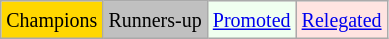<table class="wikitable">
<tr>
<td bgcolor=gold><small>Champions</small></td>
<td bgcolor=silver><small>Runners-up</small></td>
<td bgcolor=#F0FFF0><small><a href='#'>Promoted</a> </small></td>
<td bgcolor=#FFE4E1><small><a href='#'>Relegated</a> </small></td>
</tr>
</table>
